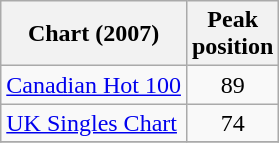<table class="wikitable">
<tr>
<th align="left">Chart (2007)</th>
<th align="left">Peak<br>position</th>
</tr>
<tr>
<td align="left"><a href='#'>Canadian Hot 100</a></td>
<td align="center">89</td>
</tr>
<tr>
<td align="left"><a href='#'>UK Singles Chart</a></td>
<td align="center">74</td>
</tr>
<tr>
</tr>
</table>
